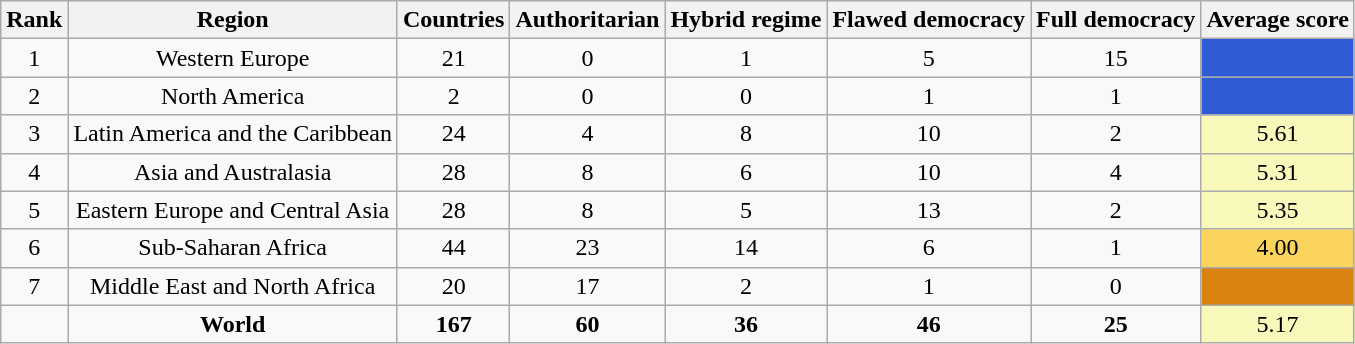<table class="wikitable sortable sort-under sticky-header col2left" style="text-align:center;">
<tr>
<th>Rank</th>
<th>Region</th>
<th>Countries</th>
<th>Authoritarian</th>
<th>Hybrid regime</th>
<th>Flawed democracy</th>
<th>Full democracy</th>
<th>Average score</th>
</tr>
<tr>
<td>1</td>
<td>Western Europe</td>
<td>21</td>
<td>0</td>
<td>1</td>
<td>5</td>
<td>15</td>
<td bgcolor="#2f5cd5"></td>
</tr>
<tr>
<td>2</td>
<td>North America</td>
<td>2</td>
<td>0</td>
<td>0</td>
<td>1</td>
<td>1</td>
<td bgcolor="#2f5cd5"></td>
</tr>
<tr>
<td>3</td>
<td>Latin America and the Caribbean</td>
<td>24</td>
<td>4</td>
<td>8</td>
<td>10</td>
<td>2</td>
<td bgcolor="#f9f8bb">5.61</td>
</tr>
<tr>
<td>4</td>
<td>Asia and Australasia</td>
<td>28</td>
<td>8</td>
<td>6</td>
<td>10</td>
<td>4</td>
<td bgcolor="#f9f8bb">5.31</td>
</tr>
<tr>
<td>5</td>
<td>Eastern Europe and Central Asia</td>
<td>28</td>
<td>8</td>
<td>5</td>
<td>13</td>
<td>2</td>
<td bgcolor="#f9f8bb">5.35</td>
</tr>
<tr>
<td>6</td>
<td>Sub-Saharan Africa</td>
<td>44</td>
<td>23</td>
<td>14</td>
<td>6</td>
<td>1</td>
<td bgcolor="#fad45d">4.00</td>
</tr>
<tr>
<td>7</td>
<td>Middle East and North Africa</td>
<td>20</td>
<td>17</td>
<td>2</td>
<td>1</td>
<td>0</td>
<td bgcolor="#da820f"></td>
</tr>
<tr class="sortbottom">
<td></td>
<td><strong>World</strong></td>
<td><strong>167</strong></td>
<td><strong>60</strong></td>
<td><strong>36</strong></td>
<td><strong>46</strong></td>
<td><strong>25</strong></td>
<td bgcolor="#f9f8bb">5.17</td>
</tr>
</table>
